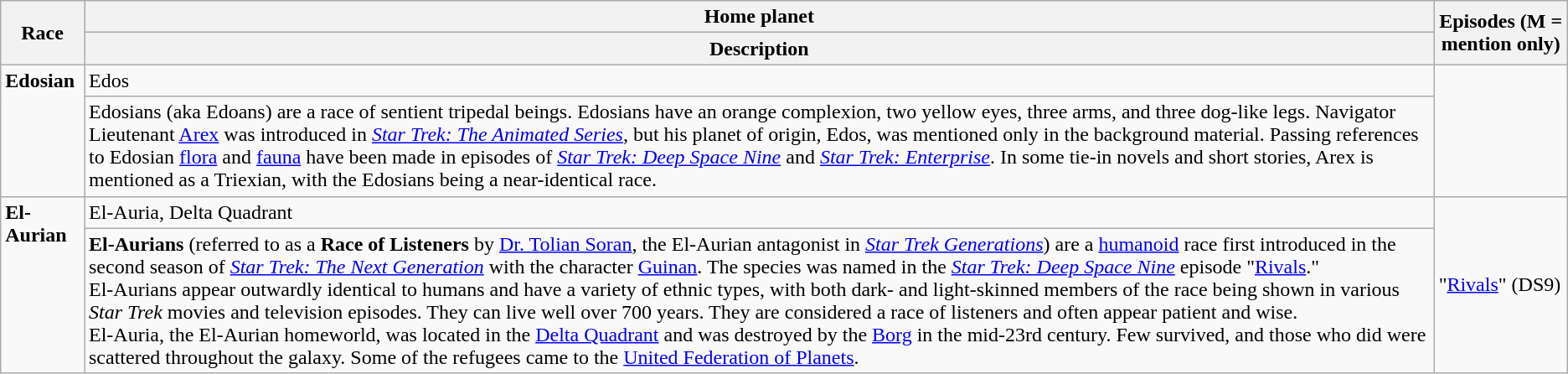<table class="wikitable">
<tr>
<th rowspan="2">Race</th>
<th>Home planet</th>
<th rowspan="2">Episodes (M = mention only)</th>
</tr>
<tr>
<th>Description</th>
</tr>
<tr>
<td rowspan="2" style="vertical-align: top;"><strong>Edosian</strong> </td>
<td>Edos</td>
<td rowspan="2"></td>
</tr>
<tr>
<td>Edosians (aka Edoans) are a race of sentient tripedal beings. Edosians have an orange complexion, two yellow eyes, three arms, and three dog-like legs. Navigator Lieutenant <a href='#'>Arex</a> was introduced in <em><a href='#'>Star Trek: The Animated Series</a></em>, but his planet of origin, Edos, was mentioned only in the background material. Passing references to Edosian <a href='#'>flora</a> and <a href='#'>fauna</a> have been made in episodes of <em><a href='#'>Star Trek: Deep Space Nine</a></em> and <em><a href='#'>Star Trek: Enterprise</a></em>. In some tie-in novels and short stories, Arex is mentioned as a Triexian, with the Edosians being a near-identical race.</td>
</tr>
<tr>
<td rowspan="2" style="vertical-align: top;"><strong>El-Aurian</strong> </td>
<td>El-Auria, Delta Quadrant</td>
<td rowspan="2">"<a href='#'>Rivals</a>" (DS9)</td>
</tr>
<tr>
<td><strong>El-Aurians</strong> (referred to as a <strong>Race of Listeners</strong> by <a href='#'>Dr. Tolian Soran</a>, the El-Aurian antagonist in <em><a href='#'>Star Trek Generations</a></em>) are a <a href='#'>humanoid</a> race first introduced in the second season of <em><a href='#'>Star Trek: The Next Generation</a></em> with the character <a href='#'>Guinan</a>. The species was named in the <em><a href='#'>Star Trek: Deep Space Nine</a></em> episode "<a href='#'>Rivals</a>."<br>El-Aurians appear outwardly identical to humans and have a variety of ethnic types, with both dark- and light-skinned members of the race being shown in various <em>Star Trek</em> movies and television episodes. They can live well over 700 years. They are considered a race of listeners and often appear patient and wise.<br>El-Auria, the El-Aurian homeworld, was located in the <a href='#'>Delta Quadrant</a> and was destroyed by the <a href='#'>Borg</a> in the mid-23rd century. Few survived, and those who did were scattered throughout the galaxy. Some of the refugees came to the <a href='#'>United Federation of Planets</a>.</td>
</tr>
</table>
